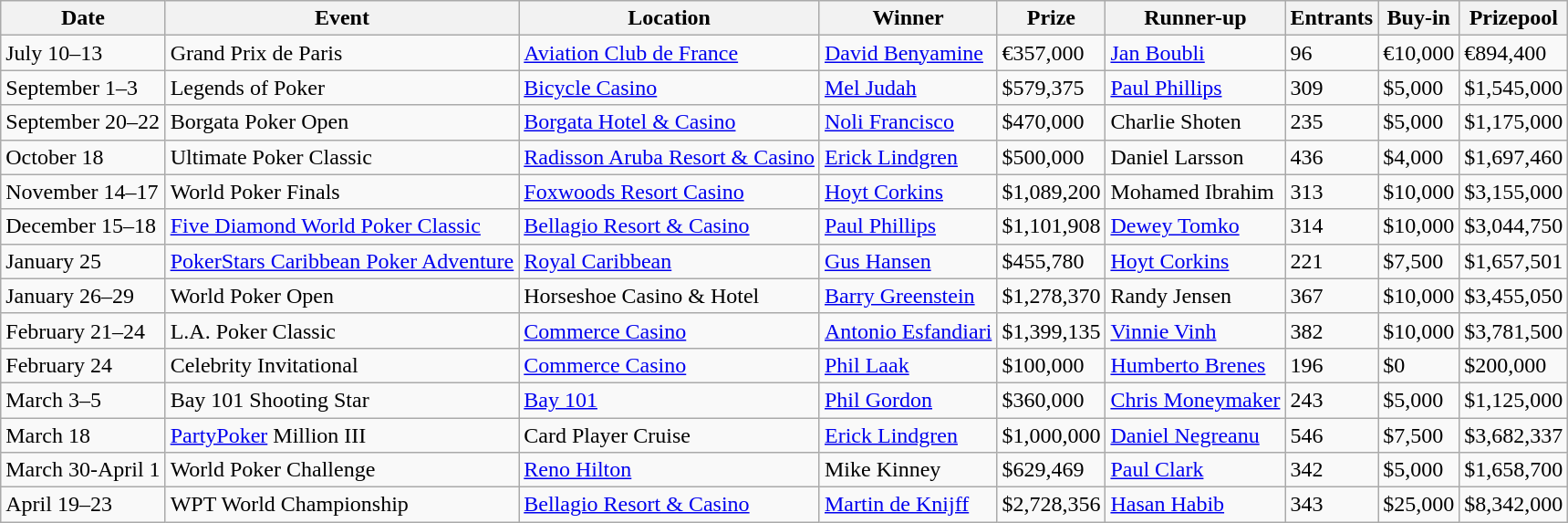<table class="wikitable">
<tr>
<th>Date</th>
<th>Event</th>
<th>Location</th>
<th>Winner</th>
<th>Prize</th>
<th>Runner-up</th>
<th>Entrants</th>
<th>Buy-in</th>
<th>Prizepool</th>
</tr>
<tr>
<td>July 10–13</td>
<td>Grand Prix de Paris</td>
<td><a href='#'>Aviation Club de France</a></td>
<td><a href='#'>David Benyamine</a></td>
<td>€357,000</td>
<td><a href='#'>Jan Boubli</a></td>
<td>96</td>
<td>€10,000</td>
<td>€894,400</td>
</tr>
<tr>
<td>September 1–3</td>
<td>Legends of Poker</td>
<td><a href='#'>Bicycle Casino</a></td>
<td><a href='#'>Mel Judah</a></td>
<td>$579,375</td>
<td><a href='#'>Paul Phillips</a></td>
<td>309</td>
<td>$5,000</td>
<td>$1,545,000</td>
</tr>
<tr>
<td>September 20–22</td>
<td>Borgata Poker Open</td>
<td><a href='#'>Borgata Hotel & Casino</a></td>
<td><a href='#'>Noli Francisco</a></td>
<td>$470,000</td>
<td>Charlie Shoten</td>
<td>235</td>
<td>$5,000</td>
<td>$1,175,000</td>
</tr>
<tr>
<td>October 18</td>
<td>Ultimate Poker Classic</td>
<td><a href='#'>Radisson Aruba Resort & Casino</a></td>
<td><a href='#'>Erick Lindgren</a></td>
<td>$500,000</td>
<td>Daniel Larsson</td>
<td>436</td>
<td>$4,000</td>
<td>$1,697,460</td>
</tr>
<tr>
<td>November 14–17</td>
<td>World Poker Finals</td>
<td><a href='#'>Foxwoods Resort Casino</a></td>
<td><a href='#'>Hoyt Corkins</a></td>
<td>$1,089,200</td>
<td>Mohamed Ibrahim</td>
<td>313</td>
<td>$10,000</td>
<td>$3,155,000</td>
</tr>
<tr>
<td>December 15–18</td>
<td><a href='#'>Five Diamond World Poker Classic</a></td>
<td><a href='#'>Bellagio Resort & Casino</a></td>
<td><a href='#'>Paul Phillips</a></td>
<td>$1,101,908</td>
<td><a href='#'>Dewey Tomko</a></td>
<td>314</td>
<td>$10,000</td>
<td>$3,044,750</td>
</tr>
<tr>
<td>January 25</td>
<td><a href='#'>PokerStars Caribbean Poker Adventure</a></td>
<td><a href='#'>Royal Caribbean</a></td>
<td><a href='#'>Gus Hansen</a></td>
<td>$455,780</td>
<td><a href='#'>Hoyt Corkins</a></td>
<td>221</td>
<td>$7,500</td>
<td>$1,657,501</td>
</tr>
<tr>
<td>January 26–29</td>
<td>World Poker Open</td>
<td>Horseshoe Casino & Hotel</td>
<td><a href='#'>Barry Greenstein</a></td>
<td>$1,278,370</td>
<td>Randy Jensen</td>
<td>367</td>
<td>$10,000</td>
<td>$3,455,050</td>
</tr>
<tr>
<td>February 21–24</td>
<td>L.A. Poker Classic</td>
<td><a href='#'>Commerce Casino</a></td>
<td><a href='#'>Antonio Esfandiari</a></td>
<td>$1,399,135</td>
<td><a href='#'>Vinnie Vinh</a></td>
<td>382</td>
<td>$10,000</td>
<td>$3,781,500</td>
</tr>
<tr>
<td>February 24</td>
<td>Celebrity Invitational</td>
<td><a href='#'>Commerce Casino</a></td>
<td><a href='#'>Phil Laak</a></td>
<td>$100,000</td>
<td><a href='#'>Humberto Brenes</a></td>
<td>196</td>
<td>$0</td>
<td>$200,000</td>
</tr>
<tr>
<td>March 3–5</td>
<td>Bay 101 Shooting Star</td>
<td><a href='#'>Bay 101</a></td>
<td><a href='#'>Phil Gordon</a></td>
<td>$360,000</td>
<td><a href='#'>Chris Moneymaker</a></td>
<td>243</td>
<td>$5,000</td>
<td>$1,125,000</td>
</tr>
<tr>
<td>March 18</td>
<td><a href='#'>PartyPoker</a> Million III</td>
<td>Card Player Cruise</td>
<td><a href='#'>Erick Lindgren</a></td>
<td>$1,000,000</td>
<td><a href='#'>Daniel Negreanu</a></td>
<td>546</td>
<td>$7,500</td>
<td>$3,682,337</td>
</tr>
<tr>
<td>March 30-April 1</td>
<td>World Poker Challenge</td>
<td><a href='#'>Reno Hilton</a></td>
<td>Mike Kinney</td>
<td>$629,469</td>
<td><a href='#'>Paul Clark</a></td>
<td>342</td>
<td>$5,000</td>
<td>$1,658,700</td>
</tr>
<tr>
<td>April 19–23</td>
<td>WPT World Championship</td>
<td><a href='#'>Bellagio Resort & Casino</a></td>
<td><a href='#'>Martin de Knijff</a></td>
<td>$2,728,356</td>
<td><a href='#'>Hasan Habib</a></td>
<td>343</td>
<td>$25,000</td>
<td>$8,342,000</td>
</tr>
</table>
